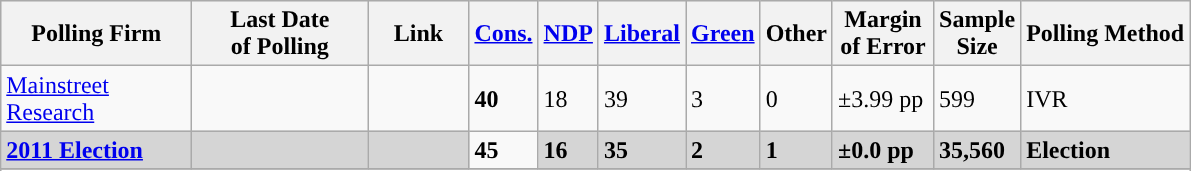<table class="wikitable sortable">
<tr style="background:#e9e9e9;">
<th style="width:120px">Polling Firm</th>
<th style="width:110px">Last Date<br>of Polling</th>
<th style="width:60px" class="unsortable">Link</th>
<th style="background-color:"><strong><a href='#'>Cons.</a></strong></th>
<th style="background-color:"><strong><a href='#'>NDP</a></strong></th>
<th style="background-color:"><strong><a href='#'>Liberal</a></strong></th>
<th style="background-color:"><strong><a href='#'>Green</a></strong></th>
<th style="background-color:"><strong>Other</strong></th>
<th style="width:60px;" class=unsortable>Margin<br>of Error</th>
<th style="width:50px;" class=unsortable>Sample<br>Size</th>
<th class=unsortable>Polling Method</th>
</tr>
<tr>
<td><a href='#'>Mainstreet Research</a></td>
<td></td>
<td></td>
<td><strong>40</strong></td>
<td>18</td>
<td>39</td>
<td>3</td>
<td>0</td>
<td>±3.99 pp</td>
<td>599</td>
<td>IVR</td>
</tr>
<tr>
<td style="background:#D5D5D5"><strong><a href='#'>2011 Election</a></strong></td>
<td style="background:#D5D5D5"><strong></strong></td>
<td style="background:#D5D5D5"></td>
<td><strong>45</strong></td>
<td style="background:#D5D5D5"><strong>16</strong></td>
<td style="background:#D5D5D5"><strong>35</strong></td>
<td style="background:#D5D5D5"><strong>2</strong></td>
<td style="background:#D5D5D5"><strong>1</strong></td>
<td style="background:#D5D5D5"><strong>±0.0 pp</strong></td>
<td style="background:#D5D5D5"><strong>35,560</strong></td>
<td style="background:#D5D5D5"><strong>Election</strong></td>
</tr>
<tr>
</tr>
<tr>
</tr>
</table>
